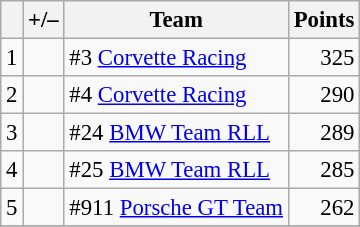<table class="wikitable" style="font-size: 95%;">
<tr>
<th scope="col"></th>
<th scope="col">+/–</th>
<th scope="col">Team</th>
<th scope="col">Points</th>
</tr>
<tr>
<td align=center>1</td>
<td align="left"></td>
<td> #3 <a href='#'>Corvette Racing</a></td>
<td align=right>325</td>
</tr>
<tr>
<td align=center>2</td>
<td align="left"></td>
<td> #4 <a href='#'>Corvette Racing</a></td>
<td align=right>290</td>
</tr>
<tr>
<td align=center>3</td>
<td align="left"></td>
<td> #24 <a href='#'>BMW Team RLL</a></td>
<td align=right>289</td>
</tr>
<tr>
<td align=center>4</td>
<td align="left"></td>
<td> #25 <a href='#'>BMW Team RLL</a></td>
<td align=right>285</td>
</tr>
<tr>
<td align=center>5</td>
<td align="left"></td>
<td> #911 <a href='#'>Porsche GT Team</a></td>
<td align=right>262</td>
</tr>
<tr>
</tr>
</table>
